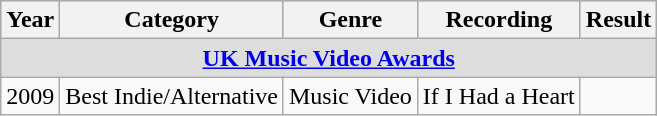<table class=wikitable>
<tr style="background:#ccc;">
<th>Year</th>
<th>Category</th>
<th>Genre</th>
<th>Recording</th>
<th>Result</th>
</tr>
<tr style="background:#ddd;">
<td colspan="5" style="text-align:center;"><strong><a href='#'>UK Music Video Awards</a></strong></td>
</tr>
<tr align=center>
<td style="text-align:left;">2009</td>
<td>Best Indie/Alternative</td>
<td>Music Video</td>
<td>If I Had a Heart</td>
<td></td>
</tr>
</table>
